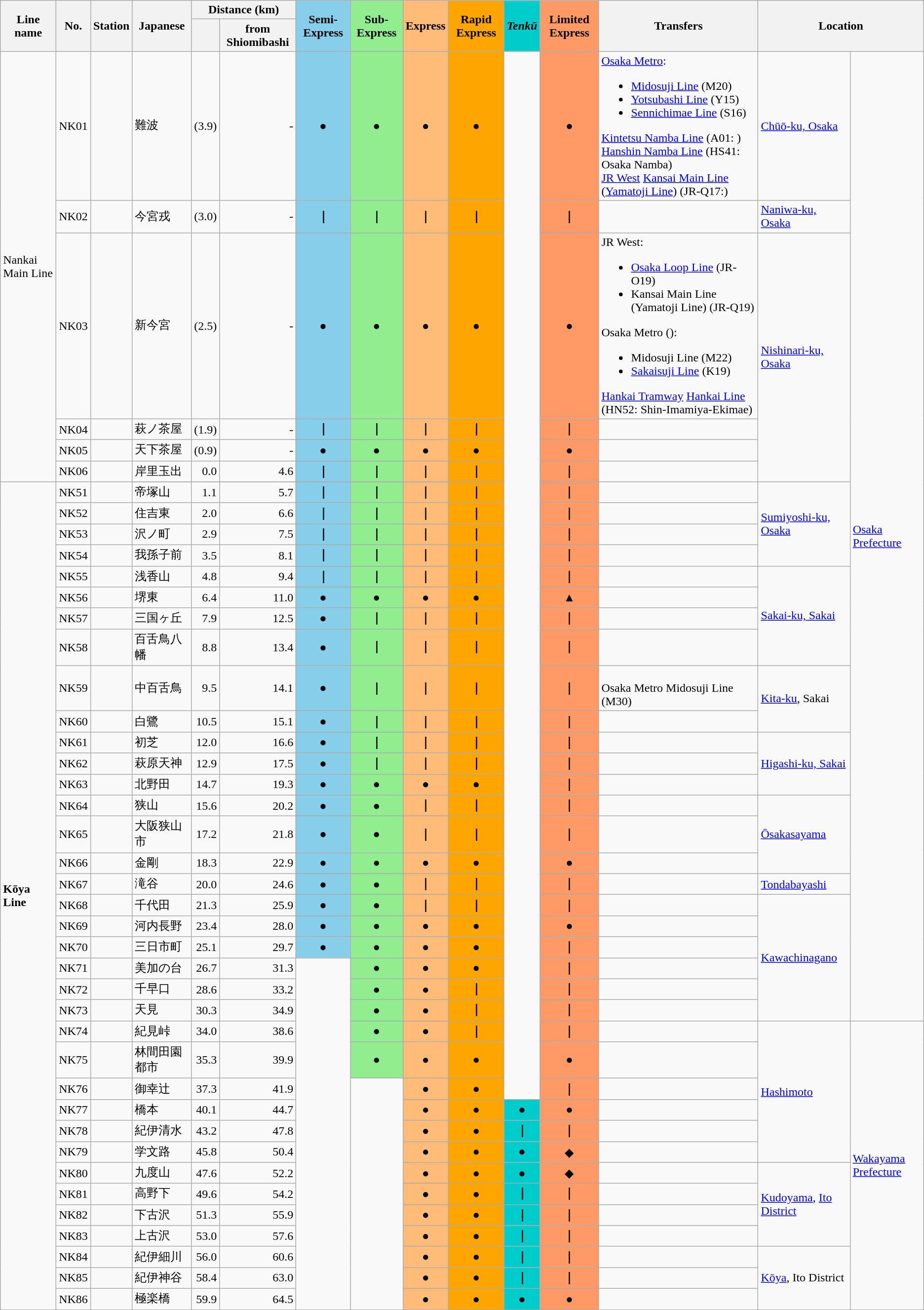<table class="wikitable">
<tr>
<th rowspan="2">Line name</th>
<th rowspan="2">No.</th>
<th rowspan="2">Station</th>
<th rowspan="2">Japanese</th>
<th colspan="2">Distance (km)</th>
<th rowspan="2" style="background: skyblue; ">Semi-Express</th>
<th rowspan="2" style="background: lightgreen; ">Sub-Express</th>
<th rowspan="2" style="background: #fb7; ">Express</th>
<th rowspan="2" style="background: orange; ">Rapid Express</th>
<th rowspan="2" style="background: #0cc; "><em>Tenkū</em></th>
<th rowspan="2" style="background: #f96; ">Limited Express</th>
<th rowspan="2">Transfers</th>
<th colspan="2" rowspan="2">Location</th>
</tr>
<tr>
<th></th>
<th>from Shiomibashi</th>
</tr>
<tr>
<td rowspan="6">Nankai Main Line</td>
<td>NK01</td>
<td style="text-align: left; "></td>
<td>難波</td>
<td align="right">(3.9)</td>
<td align="right">-</td>
<td style="text-align:center; background: skyblue; ">●</td>
<td style="text-align:center; background: lightgreen; ">●</td>
<td style="text-align:center; background: #fb7; ">●</td>
<td style="text-align:center; background: orange; ">●</td>
<td rowspan="33"></td>
<td style="text-align:center; background: #f96; ">●</td>
<td><a href='#'>Osaka Metro</a>:<br><ul><li> <a href='#'>Midosuji Line</a> (M20)</li><li> <a href='#'>Yotsubashi Line</a> (Y15)</li><li> <a href='#'>Sennichimae Line</a> (S16)</li></ul> <a href='#'>Kintetsu Namba Line</a> (A01: )<br> <a href='#'>Hanshin Namba Line</a> (HS41: Osaka Namba)<br> <a href='#'>JR West</a> <a href='#'>Kansai Main Line</a> (<a href='#'>Yamatoji Line</a>) (JR-Q17:)</td>
<td><a href='#'>Chūō-ku, Osaka</a></td>
<td rowspan="30"><a href='#'>Osaka Prefecture</a></td>
</tr>
<tr>
<td>NK02</td>
<td style="text-align: left; "></td>
<td>今宮戎</td>
<td align="right">(3.0)</td>
<td align="right">-</td>
<td style="text-align:center; background: skyblue; "><strong>｜</strong></td>
<td style="text-align:center; background: lightgreen; "><strong>｜</strong></td>
<td style="text-align:center; background: #fb7; "><strong>｜</strong></td>
<td style="text-align:center; background: orange; "><strong>｜</strong></td>
<td style="text-align:center; background: #f96; "><strong>｜</strong></td>
<td> </td>
<td><a href='#'>Naniwa-ku, Osaka</a></td>
</tr>
<tr>
<td>NK03</td>
<td style="text-align: left; "></td>
<td>新今宮</td>
<td align="right">(2.5)</td>
<td align="right">-</td>
<td style="text-align:center; background: skyblue; ">●</td>
<td style="text-align:center; background: lightgreen; ">●</td>
<td style="text-align:center; background: #fb7; ">●</td>
<td style="text-align:center; background: orange; ">●</td>
<td style="text-align:center; background: #f96; ">●</td>
<td>JR West:<br><ul><li> <a href='#'>Osaka Loop Line</a> (JR-O19)</li><li> Kansai Main Line (Yamatoji Line) (JR-Q19)</li></ul>Osaka Metro ():<ul><li> Midosuji Line (M22)</li><li> <a href='#'>Sakaisuji Line</a> (K19)</li></ul> <a href='#'>Hankai Tramway</a> <a href='#'>Hankai Line</a> (HN52: Shin-Imamiya-Ekimae)</td>
<td rowspan="5"><a href='#'>Nishinari-ku, Osaka</a></td>
</tr>
<tr>
<td>NK04</td>
<td style="text-align: left; "></td>
<td>萩ノ茶屋</td>
<td align="right">(1.9)</td>
<td align="right">-</td>
<td style="text-align:center; background: skyblue; "><strong>｜</strong></td>
<td style="text-align:center; background: lightgreen; "><strong>｜</strong></td>
<td style="text-align:center; background: #fb7; "><strong>｜</strong></td>
<td style="text-align:center; background: orange; "><strong>｜</strong></td>
<td style="text-align:center; background: #f96; "><strong>｜</strong></td>
<td></td>
</tr>
<tr>
<td>NK05</td>
<td style="text-align: left; "></td>
<td>天下茶屋</td>
<td align="right">(0.9)</td>
<td align="right">-</td>
<td style="text-align:center; background: skyblue; ">●</td>
<td style="text-align:center; background: lightgreen; ">●</td>
<td style="text-align:center; background: #fb7; ">●</td>
<td style="text-align:center; background: orange; ">●</td>
<td style="text-align:center; background: #f96; ">●</td>
<td></td>
</tr>
<tr>
<td rowspan="2;">NK06</td>
<td rowspan="2" style="text-align: left; "></td>
<td>岸里玉出</td>
<td align="right">0.0</td>
<td align="right">4.6</td>
<td style="text-align:center; background: skyblue; "><strong>｜</strong></td>
<td style="text-align:center; background: lightgreen; "><strong>｜</strong></td>
<td style="text-align:center; background: #fb7; "><strong>｜</strong></td>
<td style="text-align:center; background: orange; "><strong>｜</strong></td>
<td style="text-align:center; background: #f96; "><strong>｜</strong></td>
<td rowspan="2"></td>
</tr>
<tr>
<td rowspan="37"><strong>Kōya Line</strong></td>
</tr>
<tr>
<td>NK51</td>
<td style="text-align: left; "></td>
<td>帝塚山</td>
<td align="right">1.1</td>
<td align="right">5.7</td>
<td style="text-align:center; background: skyblue; "><strong>｜</strong></td>
<td style="text-align:center; background: lightgreen; "><strong>｜</strong></td>
<td style="text-align:center; background: #fb7; "><strong>｜</strong></td>
<td style="text-align:center; background: orange; "><strong>｜</strong></td>
<td style="text-align:center; background: #f96; "><strong>｜</strong></td>
<td></td>
<td rowspan="4"><a href='#'>Sumiyoshi-ku, Osaka</a></td>
</tr>
<tr>
<td>NK52</td>
<td style="text-align: left; "></td>
<td>住吉東</td>
<td align="right">2.0</td>
<td align="right">6.6</td>
<td style="text-align:center; background: skyblue; "><strong>｜</strong></td>
<td style="text-align:center; background: lightgreen; "><strong>｜</strong></td>
<td style="text-align:center; background: #fb7; "><strong>｜</strong></td>
<td style="text-align:center; background: orange; "><strong>｜</strong></td>
<td style="text-align:center; background: #f96; "><strong>｜</strong></td>
<td></td>
</tr>
<tr>
<td>NK53</td>
<td style="text-align: left; "></td>
<td>沢ノ町</td>
<td align="right">2.9</td>
<td align="right">7.5</td>
<td style="text-align:center; background: skyblue; "><strong>｜</strong></td>
<td style="text-align:center; background: lightgreen; "><strong>｜</strong></td>
<td style="text-align:center; background: #fb7; "><strong>｜</strong></td>
<td style="text-align:center; background: orange; "><strong>｜</strong></td>
<td style="text-align:center; background: #f96; "><strong>｜</strong></td>
</tr>
<tr>
<td>NK54</td>
<td style="text-align: left; "></td>
<td>我孫子前</td>
<td align="right">3.5</td>
<td align="right">8.1</td>
<td style="text-align:center; background: skyblue; "><strong>｜</strong></td>
<td style="text-align:center; background: lightgreen; "><strong>｜</strong></td>
<td style="text-align:center; background: #fb7; "><strong>｜</strong></td>
<td style="text-align:center; background: orange; "><strong>｜</strong></td>
<td style="text-align:center; background: #f96; "><strong>｜</strong></td>
<td></td>
</tr>
<tr>
<td>NK55</td>
<td style="text-align: left; "></td>
<td>浅香山</td>
<td align="right">4.8</td>
<td align="right">9.4</td>
<td style="text-align:center; background: skyblue; "><strong>｜</strong></td>
<td style="text-align:center; background: lightgreen; "><strong>｜</strong></td>
<td style="text-align:center; background: #fb7; "><strong>｜</strong></td>
<td style="text-align:center; background: orange; "><strong>｜</strong></td>
<td style="text-align:center; background: #f96; "><strong>｜</strong></td>
<td></td>
<td rowspan="4"><a href='#'>Sakai-ku, Sakai</a></td>
</tr>
<tr>
<td>NK56</td>
<td style="text-align: left; "></td>
<td>堺東</td>
<td align="right">6.4</td>
<td align="right">11.0</td>
<td style="text-align:center; background: skyblue; ">●</td>
<td style="text-align:center; background: lightgreen; ">●</td>
<td style="text-align:center; background: #fb7; ">●</td>
<td style="text-align:center; background: orange; ">●</td>
<td style="text-align:center; background: #f96; ">▲</td>
<td></td>
</tr>
<tr>
<td>NK57</td>
<td style="text-align: left; "></td>
<td>三国ヶ丘</td>
<td align="right">7.9</td>
<td align="right">12.5</td>
<td style="text-align:center; background: skyblue; ">●</td>
<td style="text-align:center; background: lightgreen; "><strong>｜</strong></td>
<td style="text-align:center; background: #fb7; "><strong>｜</strong></td>
<td style="text-align:center; background: orange; "><strong>｜</strong></td>
<td style="text-align:center; background: #f96; "><strong>｜</strong></td>
<td></td>
</tr>
<tr>
<td>NK58</td>
<td style="text-align: left; "></td>
<td>百舌鳥八幡</td>
<td align="right">8.8</td>
<td align="right">13.4</td>
<td style="text-align:center; background: skyblue; ">●</td>
<td style="text-align:center; background: lightgreen; "><strong>｜</strong></td>
<td style="text-align:center; background: #fb7; "><strong>｜</strong></td>
<td style="text-align:center; background: orange; "><strong>｜</strong></td>
<td style="text-align:center; background: #f96; "><strong>｜</strong></td>
<td></td>
</tr>
<tr>
<td>NK59</td>
<td style="text-align: left; "></td>
<td>中百舌鳥</td>
<td align="right">9.5</td>
<td align="right">14.1</td>
<td style="text-align:center; background: skyblue; ">●</td>
<td style="text-align:center; background: lightgreen; "><strong>｜</strong></td>
<td style="text-align:center; background: #fb7; "><strong>｜</strong></td>
<td style="text-align:center; background: orange; "><strong>｜</strong></td>
<td style="text-align:center; background: #f96; "><strong>｜</strong></td>
<td><br> Osaka Metro Midosuji Line (M30)</td>
<td rowspan="2"><a href='#'>Kita-ku</a>, Sakai</td>
</tr>
<tr>
<td>NK60</td>
<td style="text-align: left; "></td>
<td>白鷺</td>
<td align="right">10.5</td>
<td align="right">15.1</td>
<td style="text-align:center; background: skyblue; ">●</td>
<td style="text-align:center; background: lightgreen; "><strong>｜</strong></td>
<td style="text-align:center; background: #fb7; "><strong>｜</strong></td>
<td style="text-align:center; background: orange; "><strong>｜</strong></td>
<td style="text-align:center; background: #f96; "><strong>｜</strong></td>
<td></td>
</tr>
<tr>
<td>NK61</td>
<td style="text-align: left; "></td>
<td>初芝</td>
<td align="right">12.0</td>
<td align="right">16.6</td>
<td style="text-align:center; background: skyblue; ">●</td>
<td style="text-align:center; background: lightgreen; "><strong>｜</strong></td>
<td style="text-align:center; background: #fb7; "><strong>｜</strong></td>
<td style="text-align:center; background: orange; "><strong>｜</strong></td>
<td style="text-align:center; background: #f96; "><strong>｜</strong></td>
<td></td>
<td rowspan="3"><a href='#'>Higashi-ku, Sakai</a></td>
</tr>
<tr>
<td>NK62</td>
<td style="text-align: left; "></td>
<td>萩原天神</td>
<td align="right">12.9</td>
<td align="right">17.5</td>
<td style="text-align:center; background: skyblue; ">●</td>
<td style="text-align:center; background: lightgreen; "><strong>｜</strong></td>
<td style="text-align:center; background: #fb7; "><strong>｜</strong></td>
<td style="text-align:center; background: orange; "><strong>｜</strong></td>
<td style="text-align:center; background: #f96; "><strong>｜</strong></td>
<td></td>
</tr>
<tr>
<td>NK63</td>
<td style="text-align: left; "></td>
<td>北野田</td>
<td align="right">14.7</td>
<td align="right">19.3</td>
<td style="text-align:center; background: skyblue; ">●</td>
<td style="text-align:center; background: lightgreen; ">●</td>
<td style="text-align:center; background: #fb7; ">●</td>
<td style="text-align:center; background: orange; ">●</td>
<td style="text-align:center; background: #f96; "><strong>｜</strong></td>
<td></td>
</tr>
<tr>
<td>NK64</td>
<td style="text-align: left; "></td>
<td>狭山</td>
<td align="right">15.6</td>
<td align="right">20.2</td>
<td style="text-align:center; background: skyblue; ">●</td>
<td style="text-align:center; background: lightgreen; ">●</td>
<td style="text-align:center; background: #fb7; "><strong>｜</strong></td>
<td style="text-align:center; background: orange; "><strong>｜</strong></td>
<td style="text-align:center; background: #f96; "><strong>｜</strong></td>
<td></td>
<td rowspan="3"><a href='#'>Ōsakasayama</a></td>
</tr>
<tr>
<td>NK65</td>
<td style="text-align: left; "></td>
<td>大阪狭山市</td>
<td align="right">17.2</td>
<td align="right">21.8</td>
<td style="text-align:center; background: skyblue; ">●</td>
<td style="text-align:center; background: lightgreen; ">●</td>
<td style="text-align:center; background: #fb7; "><strong>｜</strong></td>
<td style="text-align:center; background: orange; "><strong>｜</strong></td>
<td style="text-align:center; background: #f96; "><strong>｜</strong></td>
<td></td>
</tr>
<tr>
<td>NK66</td>
<td style="text-align: left; "></td>
<td>金剛</td>
<td align="right">18.3</td>
<td align="right">22.9</td>
<td style="text-align:center; background: skyblue; ">●</td>
<td style="text-align:center; background: lightgreen; ">●</td>
<td style="text-align:center; background: #fb7; ">●</td>
<td style="text-align:center; background: orange; ">●</td>
<td style="text-align:center; background: #f96; ">●</td>
<td></td>
</tr>
<tr>
<td>NK67</td>
<td style="text-align: left; "></td>
<td>滝谷</td>
<td align="right">20.0</td>
<td align="right">24.6</td>
<td style="text-align:center; background: skyblue; ">●</td>
<td style="text-align:center; background: lightgreen; ">●</td>
<td style="text-align:center; background: #fb7; "><strong>｜</strong></td>
<td style="text-align:center; background: orange; "><strong>｜</strong></td>
<td style="text-align:center; background: #f96; "><strong>｜</strong></td>
<td></td>
<td><a href='#'>Tondabayashi</a></td>
</tr>
<tr>
<td>NK68</td>
<td style="text-align: left; "></td>
<td>千代田</td>
<td align="right">21.3</td>
<td align="right">25.9</td>
<td style="text-align:center; background: skyblue; ">●</td>
<td style="text-align:center; background: lightgreen; ">●</td>
<td style="text-align:center; background: #fb7; "><strong>｜</strong></td>
<td style="text-align:center; background: orange; "><strong>｜</strong></td>
<td style="text-align:center; background: #f96; "><strong>｜</strong></td>
<td></td>
<td rowspan="6"><a href='#'>Kawachinagano</a></td>
</tr>
<tr>
<td>NK69</td>
<td style="text-align: left; "></td>
<td>河内長野</td>
<td align="right">23.4</td>
<td align="right">28.0</td>
<td style="text-align:center; background: skyblue; ">●</td>
<td style="text-align:center; background: lightgreen; ">●</td>
<td style="text-align:center; background: #fb7; ">●</td>
<td style="text-align:center; background: orange; ">●</td>
<td style="text-align:center; background: #f96; ">●</td>
<td></td>
</tr>
<tr>
<td>NK70</td>
<td style="text-align: left; "></td>
<td>三日市町</td>
<td align="right">25.1</td>
<td align="right">29.7</td>
<td style="text-align:center; background: skyblue; ">●</td>
<td style="text-align:center; background: lightgreen; ">●</td>
<td style="text-align:center; background: #fb7; ">●</td>
<td style="text-align:center; background: orange; ">●</td>
<td style="text-align:center; background: #f96; "><strong>｜</strong></td>
<td></td>
</tr>
<tr>
<td>NK71</td>
<td style="text-align: left; "></td>
<td>美加の台</td>
<td align="right">26.7</td>
<td align="right">31.3</td>
<td rowspan="16"></td>
<td style="text-align:center; background: lightgreen; ">●</td>
<td style="text-align:center; background: #fb7; ">●</td>
<td style="text-align:center; background: orange; ">●</td>
<td style="text-align:center; background: #f96; "><strong>｜</strong></td>
<td></td>
</tr>
<tr>
<td>NK72</td>
<td style="text-align: left; "></td>
<td>千早口</td>
<td align="right">28.6</td>
<td align="right">33.2</td>
<td style="text-align:center; background: lightgreen; ">●</td>
<td style="text-align:center; background: #fb7; ">●</td>
<td style="text-align:center; background: orange; "><strong>｜</strong></td>
<td style="text-align:center; background: #f96; "><strong>｜</strong></td>
<td></td>
</tr>
<tr>
<td>NK73</td>
<td style="text-align: left; "></td>
<td>天見</td>
<td align="right">30.3</td>
<td align="right">34.9</td>
<td style="text-align:center; background: lightgreen; ">●</td>
<td style="text-align:center; background: #fb7; ">●</td>
<td style="text-align:center; background: orange; "><strong>｜</strong></td>
<td style="text-align:center; background: #f96; "><strong>｜</strong></td>
<td></td>
</tr>
<tr>
<td>NK74</td>
<td style="text-align: left; "></td>
<td>紀見峠</td>
<td align="right">34.0</td>
<td align="right">38.6</td>
<td style="text-align:center; background: lightgreen; ">●</td>
<td style="text-align:center; background: #fb7; ">●</td>
<td style="text-align:center; background: orange; "><strong>｜</strong></td>
<td style="text-align:center; background: #f96; "><strong>｜</strong></td>
<td></td>
<td rowspan="6"><a href='#'>Hashimoto</a></td>
<td rowspan="13"><a href='#'>Wakayama Prefecture</a></td>
</tr>
<tr>
<td>NK75</td>
<td style="text-align: left; "></td>
<td>林間田園都市</td>
<td align="right">35.3</td>
<td align="right">39.9</td>
<td style="text-align:center; background: lightgreen; ">●</td>
<td style="text-align:center; background: #fb7; ">●</td>
<td style="text-align:center; background: orange; ">●</td>
<td style="text-align:center; background: #f96; ">●</td>
<td></td>
</tr>
<tr>
<td>NK76</td>
<td style="text-align: left; "></td>
<td>御幸辻</td>
<td align="right">37.3</td>
<td align="right">41.9</td>
<td rowspan="11"></td>
<td style="text-align:center; background: #fb7; ">●</td>
<td style="text-align:center; background: orange; ">●</td>
<td style="text-align:center; background: #f96; "><strong>｜</strong></td>
<td></td>
</tr>
<tr>
<td>NK77</td>
<td style="text-align: left; "></td>
<td>橋本</td>
<td align="right">40.1</td>
<td align="right">44.7</td>
<td style="text-align:center; background: #fb7; ">●</td>
<td style="text-align:center; background: orange; ">●</td>
<td style="text-align:center; background: #0cc; ">●</td>
<td style="text-align:center; background: #f96; ">●</td>
<td></td>
</tr>
<tr>
<td>NK78</td>
<td style="text-align: left; "></td>
<td>紀伊清水</td>
<td align="right">43.2</td>
<td align="right">47.8</td>
<td style="text-align:center; background: #fb7; ">●</td>
<td style="text-align:center; background: orange; ">●</td>
<td style="text-align:center; background: #0cc; "><strong>｜</strong></td>
<td style="text-align:center; background: #f96; "><strong>｜</strong></td>
<td></td>
</tr>
<tr>
<td>NK79</td>
<td style="text-align: left; "></td>
<td>学文路</td>
<td align="right">45.8</td>
<td align="right">50.4</td>
<td style="text-align:center; background: #fb7; ">●</td>
<td style="text-align:center; background: orange; ">●</td>
<td style="text-align:center; background: #0cc; ">●</td>
<td style="text-align:center; background: #f96; ">◆</td>
<td></td>
</tr>
<tr>
<td>NK80</td>
<td style="text-align: left; "></td>
<td>九度山</td>
<td align="right">47.6</td>
<td align="right">52.2</td>
<td style="text-align:center; background: #fb7; ">●</td>
<td style="text-align:center; background: orange; ">●</td>
<td style="text-align:center; background: #0cc; ">●</td>
<td style="text-align:center; background: #f96; ">◆</td>
<td></td>
<td rowspan="4"><a href='#'>Kudoyama</a>, <a href='#'>Ito District</a></td>
</tr>
<tr>
<td>NK81</td>
<td style="text-align: left; "></td>
<td>高野下</td>
<td align="right">49.6</td>
<td align="right">54.2</td>
<td style="text-align:center; background: #fb7; ">●</td>
<td style="text-align:center; background: orange; ">●</td>
<td style="text-align:center; background: #0cc; "><strong>｜</strong></td>
<td style="text-align:center; background: #f96; "><strong>｜</strong></td>
<td></td>
</tr>
<tr>
<td>NK82</td>
<td style="text-align: left; "></td>
<td>下古沢</td>
<td align="right">51.3</td>
<td align="right">55.9</td>
<td style="text-align:center; background: #fb7; ">●</td>
<td style="text-align:center; background: orange; ">●</td>
<td style="text-align:center; background: #0cc; "><strong>｜</strong></td>
<td style="text-align:center; background: #f96; "><strong>｜</strong></td>
<td></td>
</tr>
<tr>
<td>NK83</td>
<td style="text-align: left; "></td>
<td>上古沢</td>
<td align="right">53.0</td>
<td align="right">57.6</td>
<td style="text-align:center; background: #fb7; ">●</td>
<td style="text-align:center; background: orange; ">●</td>
<td style="text-align:center; background: #0cc; "><strong>｜</strong></td>
<td style="text-align:center; background: #f96; "><strong>｜</strong></td>
<td></td>
</tr>
<tr>
<td>NK84</td>
<td style="text-align: left; "></td>
<td>紀伊細川</td>
<td align="right">56.0</td>
<td align="right">60.6</td>
<td style="text-align:center; background: #fb7; ">●</td>
<td style="text-align:center; background: orange; ">●</td>
<td style="text-align:center; background: #0cc; "><strong>｜</strong></td>
<td style="text-align:center; background: #f96; "><strong>｜</strong></td>
<td></td>
<td rowspan="3"><a href='#'>Kōya</a>, Ito District</td>
</tr>
<tr>
<td>NK85</td>
<td style="text-align: left; "></td>
<td>紀伊神谷</td>
<td align="right">58.4</td>
<td align="right">63.0</td>
<td style="text-align:center; background: #fb7; ">●</td>
<td style="text-align:center; background: orange; ">●</td>
<td style="text-align:center; background: #0cc; "><strong>｜</strong></td>
<td style="text-align:center; background: #f96; "><strong>｜</strong></td>
<td></td>
</tr>
<tr>
<td>NK86</td>
<td style="text-align: left; "></td>
<td>極楽橋</td>
<td align="right">59.9</td>
<td align="right">64.5</td>
<td style="text-align:center; background: #fb7; ">●</td>
<td style="text-align:center; background: orange; ">●</td>
<td style="text-align:center; background: #0cc; ">●</td>
<td style="text-align:center; background: #f96; ">●</td>
<td></td>
</tr>
</table>
